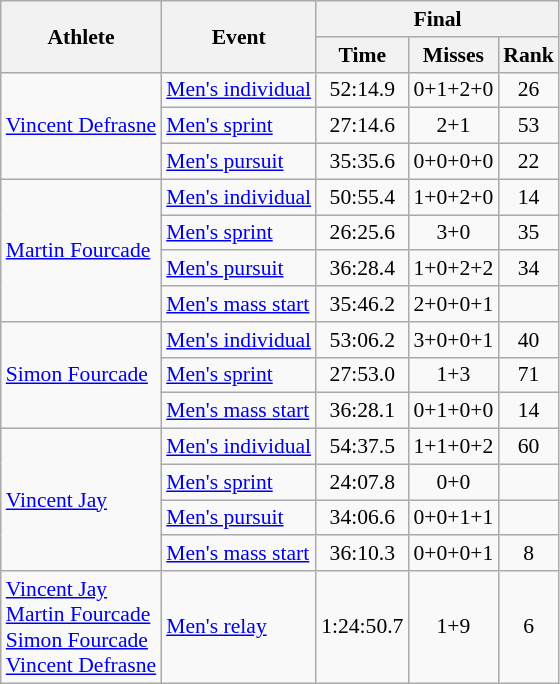<table class="wikitable" style="font-size:90%">
<tr>
<th rowspan="2">Athlete</th>
<th rowspan="2">Event</th>
<th colspan="3">Final</th>
</tr>
<tr>
<th>Time</th>
<th>Misses</th>
<th>Rank</th>
</tr>
<tr>
<td rowspan="3"><a href='#'>Vincent Defrasne</a></td>
<td><a href='#'>Men's individual</a></td>
<td align="center">52:14.9</td>
<td align="center">0+1+2+0</td>
<td align="center">26</td>
</tr>
<tr>
<td><a href='#'>Men's sprint</a></td>
<td align="center">27:14.6</td>
<td align="center">2+1</td>
<td align="center">53</td>
</tr>
<tr>
<td><a href='#'>Men's pursuit</a></td>
<td align="center">35:35.6</td>
<td align="center">0+0+0+0</td>
<td align="center">22</td>
</tr>
<tr>
<td rowspan="4"><a href='#'>Martin Fourcade</a></td>
<td><a href='#'>Men's individual</a></td>
<td align="center">50:55.4</td>
<td align="center">1+0+2+0</td>
<td align="center">14</td>
</tr>
<tr>
<td><a href='#'>Men's sprint</a></td>
<td align="center">26:25.6</td>
<td align="center">3+0</td>
<td align="center">35</td>
</tr>
<tr>
<td><a href='#'>Men's pursuit</a></td>
<td align="center">36:28.4</td>
<td align="center">1+0+2+2</td>
<td align="center">34</td>
</tr>
<tr>
<td><a href='#'>Men's mass start</a></td>
<td align="center">35:46.2</td>
<td align="center">2+0+0+1</td>
<td align="center"></td>
</tr>
<tr>
<td rowspan="3"><a href='#'>Simon Fourcade</a></td>
<td><a href='#'>Men's individual</a></td>
<td align="center">53:06.2</td>
<td align="center">3+0+0+1</td>
<td align="center">40</td>
</tr>
<tr>
<td><a href='#'>Men's sprint</a></td>
<td align="center">27:53.0</td>
<td align="center">1+3</td>
<td align="center">71</td>
</tr>
<tr>
<td><a href='#'>Men's mass start</a></td>
<td align="center">36:28.1</td>
<td align="center">0+1+0+0</td>
<td align="center">14</td>
</tr>
<tr>
<td rowspan="4"><a href='#'>Vincent Jay</a></td>
<td><a href='#'>Men's individual</a></td>
<td align="center">54:37.5</td>
<td align="center">1+1+0+2</td>
<td align="center">60</td>
</tr>
<tr>
<td><a href='#'>Men's sprint</a></td>
<td align="center">24:07.8</td>
<td align="center">0+0</td>
<td align="center"></td>
</tr>
<tr>
<td><a href='#'>Men's pursuit</a></td>
<td align="center">34:06.6</td>
<td align="center">0+0+1+1</td>
<td align="center"></td>
</tr>
<tr>
<td><a href='#'>Men's mass start</a></td>
<td align="center">36:10.3</td>
<td align="center">0+0+0+1</td>
<td align="center">8</td>
</tr>
<tr>
<td><a href='#'>Vincent Jay</a><br><a href='#'>Martin Fourcade</a><br><a href='#'>Simon Fourcade</a><br><a href='#'>Vincent Defrasne</a></td>
<td><a href='#'>Men's relay</a></td>
<td align="center">1:24:50.7</td>
<td align="center">1+9</td>
<td align="center">6</td>
</tr>
</table>
